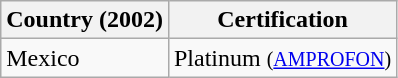<table class="wikitable sortable">
<tr>
<th>Country (2002)</th>
<th>Certification</th>
</tr>
<tr>
<td>Mexico</td>
<td style="text-align:center;">Platinum <small>(<a href='#'>AMPROFON</a>)</small></td>
</tr>
</table>
